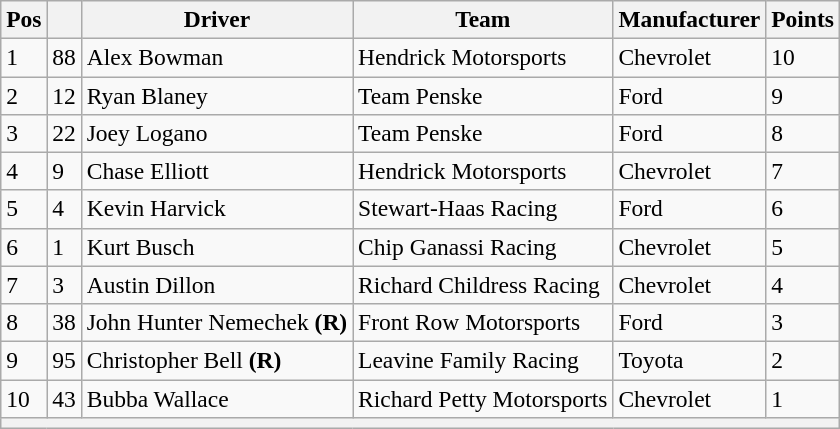<table class="wikitable" style="font-size:98%">
<tr>
<th>Pos</th>
<th></th>
<th>Driver</th>
<th>Team</th>
<th>Manufacturer</th>
<th>Points</th>
</tr>
<tr>
<td>1</td>
<td>88</td>
<td>Alex Bowman</td>
<td>Hendrick Motorsports</td>
<td>Chevrolet</td>
<td>10</td>
</tr>
<tr>
<td>2</td>
<td>12</td>
<td>Ryan Blaney</td>
<td>Team Penske</td>
<td>Ford</td>
<td>9</td>
</tr>
<tr>
<td>3</td>
<td>22</td>
<td>Joey Logano</td>
<td>Team Penske</td>
<td>Ford</td>
<td>8</td>
</tr>
<tr>
<td>4</td>
<td>9</td>
<td>Chase Elliott</td>
<td>Hendrick Motorsports</td>
<td>Chevrolet</td>
<td>7</td>
</tr>
<tr>
<td>5</td>
<td>4</td>
<td>Kevin Harvick</td>
<td>Stewart-Haas Racing</td>
<td>Ford</td>
<td>6</td>
</tr>
<tr>
<td>6</td>
<td>1</td>
<td>Kurt Busch</td>
<td>Chip Ganassi Racing</td>
<td>Chevrolet</td>
<td>5</td>
</tr>
<tr>
<td>7</td>
<td>3</td>
<td>Austin Dillon</td>
<td>Richard Childress Racing</td>
<td>Chevrolet</td>
<td>4</td>
</tr>
<tr>
<td>8</td>
<td>38</td>
<td>John Hunter Nemechek <strong>(R)</strong></td>
<td>Front Row Motorsports</td>
<td>Ford</td>
<td>3</td>
</tr>
<tr>
<td>9</td>
<td>95</td>
<td>Christopher Bell <strong>(R)</strong></td>
<td>Leavine Family Racing</td>
<td>Toyota</td>
<td>2</td>
</tr>
<tr>
<td>10</td>
<td>43</td>
<td>Bubba Wallace</td>
<td>Richard Petty Motorsports</td>
<td>Chevrolet</td>
<td>1</td>
</tr>
<tr>
<th colspan="6"></th>
</tr>
</table>
